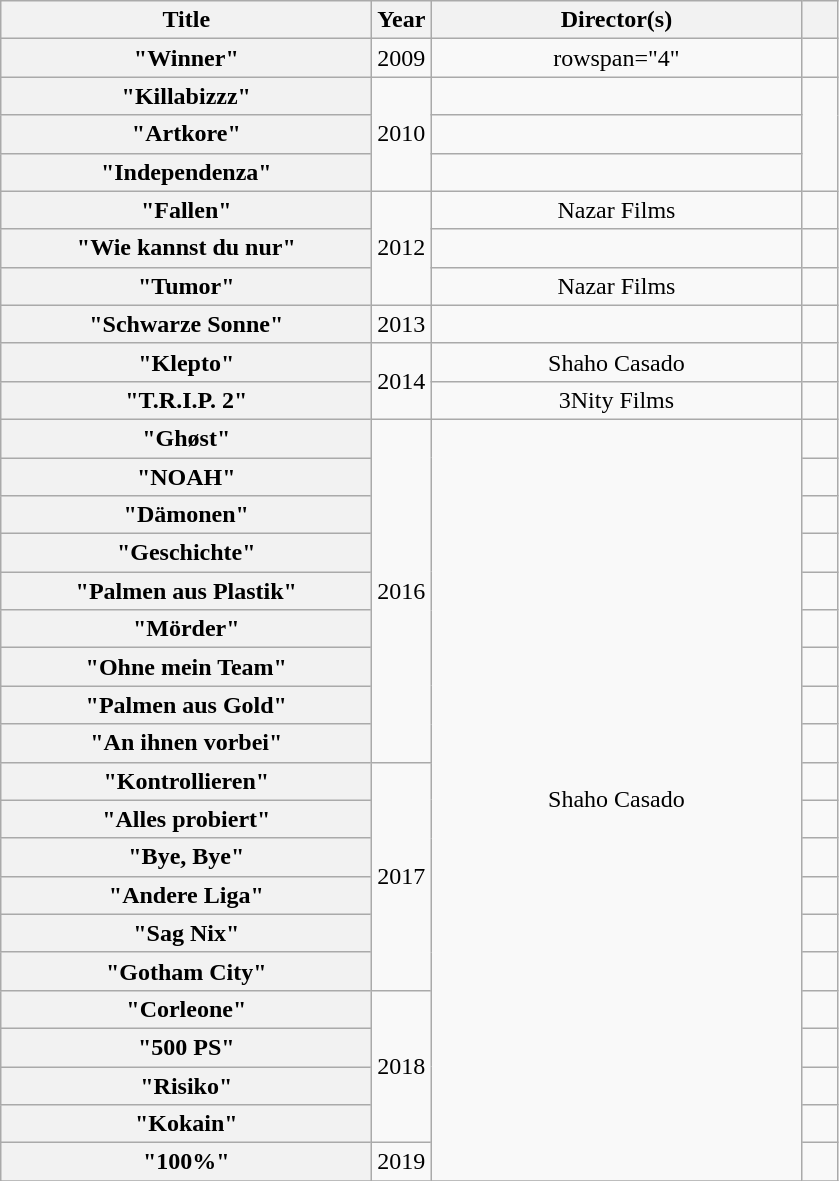<table class="wikitable plainrowheaders" style="text-align:center;">
<tr>
<th scope="col" style="width:15em;">Title</th>
<th scope="col" style="width:1em;">Year</th>
<th scope="col" style="width:15em;">Director(s)</th>
<th scope="col" style="width:1em;"></th>
</tr>
<tr>
<th scope="row">"Winner"</th>
<td>2009</td>
<td>rowspan="4" </td>
<td></td>
</tr>
<tr>
<th scope="row">"Killabizzz"<br></th>
<td rowspan="3">2010</td>
<td></td>
</tr>
<tr>
<th scope="row">"Artkore"<br></th>
<td></td>
</tr>
<tr>
<th scope="row">"Independenza"</th>
<td></td>
</tr>
<tr>
<th scope="row">"Fallen"<br></th>
<td rowspan="3">2012</td>
<td>Nazar Films</td>
<td></td>
</tr>
<tr>
<th scope="row">"Wie kannst du nur"</th>
<td></td>
<td></td>
</tr>
<tr>
<th scope="row">"Tumor"</th>
<td>Nazar Films</td>
<td></td>
</tr>
<tr>
<th scope="row">"Schwarze Sonne"<br></th>
<td>2013</td>
<td></td>
<td></td>
</tr>
<tr>
<th scope="row">"Klepto"<br></th>
<td rowspan="2">2014</td>
<td>Shaho Casado</td>
<td></td>
</tr>
<tr>
<th scope="row">"T.R.I.P. 2"<br></th>
<td>3Nity Films</td>
<td></td>
</tr>
<tr>
<th scope="row">"Ghøst"</th>
<td rowspan="9">2016</td>
<td rowspan="20">Shaho Casado</td>
<td></td>
</tr>
<tr>
<th scope="row">"NOAH"</th>
<td></td>
</tr>
<tr>
<th scope="row">"Dämonen"</th>
<td></td>
</tr>
<tr>
<th scope="row">"Geschichte"<br></th>
<td></td>
</tr>
<tr>
<th scope="row">"Palmen aus Plastik"<br></th>
<td></td>
</tr>
<tr>
<th scope="row">"Mörder"<br></th>
<td></td>
</tr>
<tr>
<th scope="row">"Ohne mein Team"<br></th>
<td></td>
</tr>
<tr>
<th scope="row">"Palmen aus Gold"<br></th>
<td></td>
</tr>
<tr>
<th scope="row">"An ihnen vorbei"<br></th>
<td></td>
</tr>
<tr>
<th scope="row">"Kontrollieren"<br></th>
<td rowspan="6">2017</td>
<td></td>
</tr>
<tr>
<th scope="row">"Alles probiert"<br></th>
<td></td>
</tr>
<tr>
<th scope="row">"Bye, Bye"</th>
<td></td>
</tr>
<tr>
<th scope="row">"Andere Liga"</th>
<td></td>
</tr>
<tr>
<th scope="row">"Sag Nix"</th>
<td></td>
</tr>
<tr>
<th scope="row">"Gotham City"</th>
<td></td>
</tr>
<tr>
<th scope="row">"Corleone"</th>
<td rowspan="4">2018</td>
<td></td>
</tr>
<tr>
<th scope="row">"500 PS"<br></th>
<td></td>
</tr>
<tr>
<th scope="row">"Risiko"<br></th>
<td></td>
</tr>
<tr>
<th scope="row">"Kokain"<br></th>
<td></td>
</tr>
<tr>
<th scope="row">"100%"<br></th>
<td>2019</td>
<td></td>
</tr>
<tr>
</tr>
</table>
